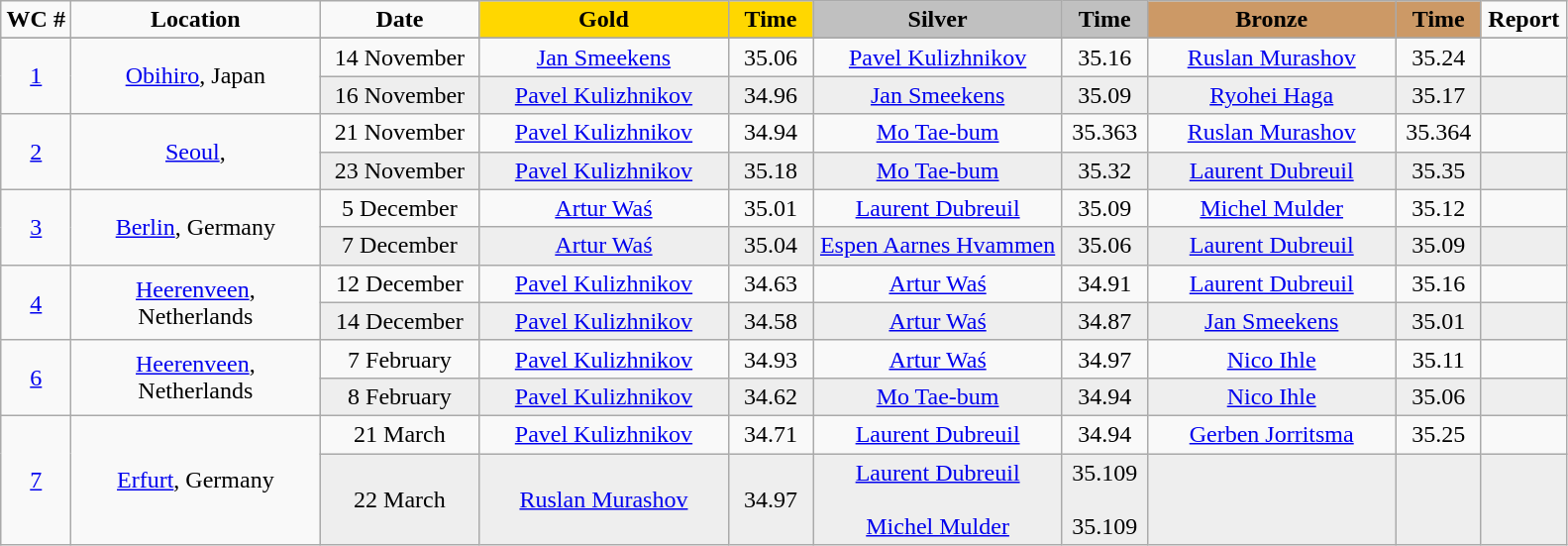<table class="wikitable">
<tr>
<td width="40" align="center"><strong>WC #</strong></td>
<td width="160" align="center"><strong>Location</strong></td>
<td width="100" align="center"><strong>Date</strong></td>
<td width="160" bgcolor="gold" align="center"><strong>Gold</strong></td>
<td width="50" bgcolor="gold" align="center"><strong>Time</strong></td>
<td width="160" bgcolor="silver" align="center"><strong>Silver</strong></td>
<td width="50" bgcolor="silver" align="center"><strong>Time</strong></td>
<td width="160" bgcolor="#CC9966" align="center"><strong>Bronze</strong></td>
<td width="50" bgcolor="#CC9966" align="center"><strong>Time</strong></td>
<td width="50" align="center"><strong>Report</strong></td>
</tr>
<tr bgcolor="#cccccc">
</tr>
<tr>
<td rowspan=2 align="center"><a href='#'>1</a></td>
<td rowspan=2 align="center"><a href='#'>Obihiro</a>, Japan</td>
<td align="center">14 November</td>
<td align="center"><a href='#'>Jan Smeekens</a><br><small></small></td>
<td align="center">35.06</td>
<td align="center"><a href='#'>Pavel Kulizhnikov</a><br><small></small></td>
<td align="center">35.16</td>
<td align="center"><a href='#'>Ruslan Murashov</a><br><small></small></td>
<td align="center">35.24</td>
<td align="center"></td>
</tr>
<tr bgcolor="#eeeeee">
<td align="center">16 November</td>
<td align="center"><a href='#'>Pavel Kulizhnikov</a><br><small></small></td>
<td align="center">34.96</td>
<td align="center"><a href='#'>Jan Smeekens</a><br><small></small></td>
<td align="center">35.09</td>
<td align="center"><a href='#'>Ryohei Haga</a><br><small></small></td>
<td align="center">35.17</td>
<td align="center"></td>
</tr>
<tr>
<td rowspan=2 align="center"><a href='#'>2</a></td>
<td rowspan=2 align="center"><a href='#'>Seoul</a>, </td>
<td align="center">21 November</td>
<td align="center"><a href='#'>Pavel Kulizhnikov</a><br><small></small></td>
<td align="center">34.94</td>
<td align="center"><a href='#'>Mo Tae-bum</a><br><small></small></td>
<td align="center">35.363</td>
<td align="center"><a href='#'>Ruslan Murashov</a><br><small></small></td>
<td align="center">35.364</td>
<td align="center"></td>
</tr>
<tr bgcolor="#eeeeee">
<td align="center">23 November</td>
<td align="center"><a href='#'>Pavel Kulizhnikov</a><br><small></small></td>
<td align="center">35.18</td>
<td align="center"><a href='#'>Mo Tae-bum</a><br><small></small></td>
<td align="center">35.32</td>
<td align="center"><a href='#'>Laurent Dubreuil</a><br><small></small></td>
<td align="center">35.35</td>
<td align="center"></td>
</tr>
<tr>
<td rowspan=2 align="center"><a href='#'>3</a></td>
<td rowspan=2 align="center"><a href='#'>Berlin</a>, Germany</td>
<td align="center">5 December</td>
<td align="center"><a href='#'>Artur Waś</a><br><small></small></td>
<td align="center">35.01</td>
<td align="center"><a href='#'>Laurent Dubreuil</a><br><small></small></td>
<td align="center">35.09</td>
<td align="center"><a href='#'>Michel Mulder</a><br><small></small></td>
<td align="center">35.12</td>
<td align="center"></td>
</tr>
<tr bgcolor="#eeeeee">
<td align="center">7 December</td>
<td align="center"><a href='#'>Artur Waś</a><br><small></small></td>
<td align="center">35.04</td>
<td align="center"><a href='#'>Espen Aarnes Hvammen</a><br><small></small></td>
<td align="center">35.06</td>
<td align="center"><a href='#'>Laurent Dubreuil</a><br><small></small></td>
<td align="center">35.09</td>
<td align="center"></td>
</tr>
<tr>
<td rowspan=2 align="center"><a href='#'>4</a></td>
<td rowspan=2 align="center"><a href='#'>Heerenveen</a>, Netherlands</td>
<td align="center">12 December</td>
<td align="center"><a href='#'>Pavel Kulizhnikov</a><br><small></small></td>
<td align="center">34.63</td>
<td align="center"><a href='#'>Artur Waś</a><br><small></small></td>
<td align="center">34.91</td>
<td align="center"><a href='#'>Laurent Dubreuil</a><br><small></small></td>
<td align="center">35.16</td>
<td align="center"></td>
</tr>
<tr bgcolor="#eeeeee">
<td align="center">14 December</td>
<td align="center"><a href='#'>Pavel Kulizhnikov</a><br><small></small></td>
<td align="center">34.58</td>
<td align="center"><a href='#'>Artur Waś</a><br><small></small></td>
<td align="center">34.87</td>
<td align="center"><a href='#'>Jan Smeekens</a><br><small></small></td>
<td align="center">35.01</td>
<td align="center"></td>
</tr>
<tr>
<td rowspan=2 align="center"><a href='#'>6</a></td>
<td rowspan=2 align="center"><a href='#'>Heerenveen</a>, Netherlands</td>
<td align="center">7 February</td>
<td align="center"><a href='#'>Pavel Kulizhnikov</a><br><small></small></td>
<td align="center">34.93</td>
<td align="center"><a href='#'>Artur Waś</a><br><small></small></td>
<td align="center">34.97</td>
<td align="center"><a href='#'>Nico Ihle</a><br><small></small></td>
<td align="center">35.11</td>
<td align="center"></td>
</tr>
<tr bgcolor="#eeeeee">
<td align="center">8 February</td>
<td align="center"><a href='#'>Pavel Kulizhnikov</a><br><small></small></td>
<td align="center">34.62</td>
<td align="center"><a href='#'>Mo Tae-bum</a><br><small></small></td>
<td align="center">34.94</td>
<td align="center"><a href='#'>Nico Ihle</a><br><small></small></td>
<td align="center">35.06</td>
<td align="center"></td>
</tr>
<tr>
<td rowspan=2 align="center"><a href='#'>7</a></td>
<td rowspan=2 align="center"><a href='#'>Erfurt</a>, Germany</td>
<td align="center">21 March</td>
<td align="center"><a href='#'>Pavel Kulizhnikov</a><br><small></small></td>
<td align="center">34.71</td>
<td align="center"><a href='#'>Laurent Dubreuil</a><br><small></small></td>
<td align="center">34.94</td>
<td align="center"><a href='#'>Gerben Jorritsma</a><br><small></small></td>
<td align="center">35.25</td>
<td align="center"></td>
</tr>
<tr bgcolor="#eeeeee">
<td align="center">22 March</td>
<td align="center"><a href='#'>Ruslan Murashov</a><br><small></small></td>
<td align="center">34.97</td>
<td align="center"><a href='#'>Laurent Dubreuil</a><br><small></small><br><a href='#'>Michel Mulder</a><br><small></small></td>
<td align="center">35.109<br><br>35.109</td>
<td align="center"></td>
<td align="center"></td>
<td align="center"></td>
</tr>
</table>
